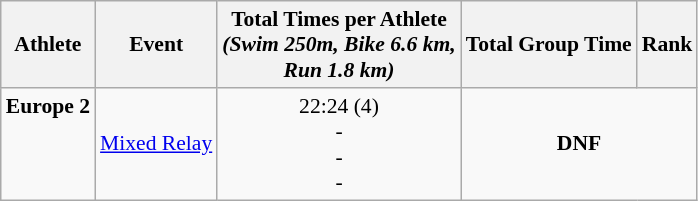<table class="wikitable" style="font-size:90%;">
<tr>
<th>Athlete</th>
<th>Event</th>
<th>Total Times per Athlete <br> <em>(Swim 250m, Bike 6.6 km, <br> Run 1.8 km)</em></th>
<th>Total Group Time</th>
<th>Rank</th>
</tr>
<tr align=center>
<td align=left><strong>Europe 2</strong><br><br><br><br></td>
<td rowspan=2 align=left><a href='#'>Mixed Relay</a></td>
<td valign=bottom>22:24 (4)<br>-<br>-<br>-</td>
<td colspan=2><strong>DNF</strong></td>
</tr>
</table>
